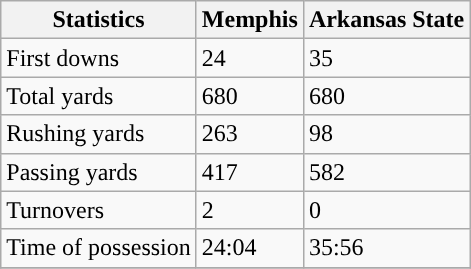<table class="wikitable">
<tr>
<th>Statistics</th>
<th>Memphis</th>
<th>Arkansas State</th>
</tr>
<tr>
<td>First downs</td>
<td>24</td>
<td>35</td>
</tr>
<tr>
<td>Total yards</td>
<td>680</td>
<td>680</td>
</tr>
<tr>
<td>Rushing yards</td>
<td>263</td>
<td>98</td>
</tr>
<tr>
<td>Passing yards</td>
<td>417</td>
<td>582</td>
</tr>
<tr>
<td>Turnovers</td>
<td>2</td>
<td>0</td>
</tr>
<tr>
<td>Time of possession</td>
<td>24:04</td>
<td>35:56</td>
</tr>
<tr>
</tr>
</table>
